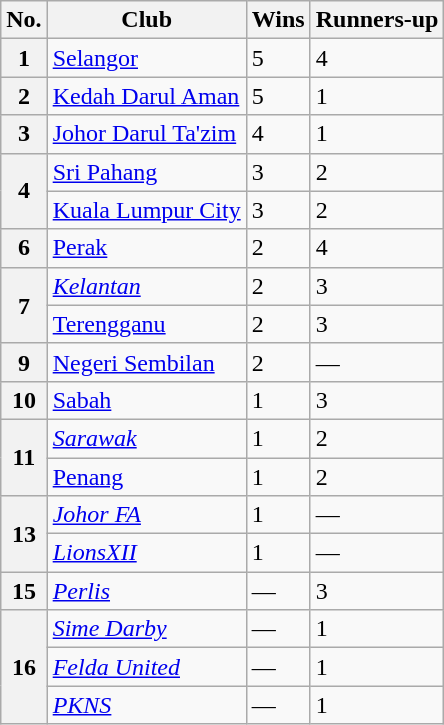<table class="wikitable sortable">
<tr>
<th>No.</th>
<th>Club</th>
<th>Wins</th>
<th>Runners-up</th>
</tr>
<tr>
<th>1</th>
<td align="left"><a href='#'>Selangor</a></td>
<td>5</td>
<td>4</td>
</tr>
<tr>
<th>2</th>
<td align="left"><a href='#'>Kedah Darul Aman</a></td>
<td>5</td>
<td>1</td>
</tr>
<tr>
<th>3</th>
<td align="left"><a href='#'>Johor Darul Ta'zim</a></td>
<td>4</td>
<td>1</td>
</tr>
<tr>
<th rowspan="2">4</th>
<td align="left"><a href='#'>Sri Pahang</a></td>
<td>3</td>
<td>2</td>
</tr>
<tr>
<td align="left"><a href='#'>Kuala Lumpur City</a></td>
<td>3</td>
<td>2</td>
</tr>
<tr>
<th>6</th>
<td align="left"><a href='#'>Perak</a></td>
<td>2</td>
<td>4</td>
</tr>
<tr>
<th rowspan="2">7</th>
<td align="left"><em><a href='#'>Kelantan</a></em></td>
<td>2</td>
<td>3</td>
</tr>
<tr>
<td align="left"><a href='#'>Terengganu</a></td>
<td>2</td>
<td>3</td>
</tr>
<tr>
<th>9</th>
<td align="left"><a href='#'>Negeri Sembilan</a></td>
<td>2</td>
<td>—</td>
</tr>
<tr>
<th>10</th>
<td align="left"><a href='#'>Sabah</a></td>
<td>1</td>
<td>3</td>
</tr>
<tr>
<th rowspan="2">11</th>
<td align="left"><em><a href='#'>Sarawak</a></em></td>
<td>1</td>
<td>2</td>
</tr>
<tr>
<td align="left"><a href='#'>Penang</a></td>
<td>1</td>
<td>2</td>
</tr>
<tr>
<th rowspan="2">13</th>
<td align="left"><em><a href='#'>Johor FA</a></em></td>
<td>1</td>
<td>—</td>
</tr>
<tr>
<td align="left"><em><a href='#'>LionsXII</a></em></td>
<td>1</td>
<td>—</td>
</tr>
<tr>
<th>15</th>
<td align="left"><em><a href='#'>Perlis</a></em></td>
<td>—</td>
<td>3</td>
</tr>
<tr>
<th rowspan="3">16</th>
<td align="left"><em><a href='#'>Sime Darby</a></em></td>
<td>—</td>
<td>1</td>
</tr>
<tr>
<td align="left"><em><a href='#'>Felda United</a></em></td>
<td>—</td>
<td>1</td>
</tr>
<tr>
<td align="left"><em><a href='#'>PKNS</a></em></td>
<td>—</td>
<td>1</td>
</tr>
</table>
